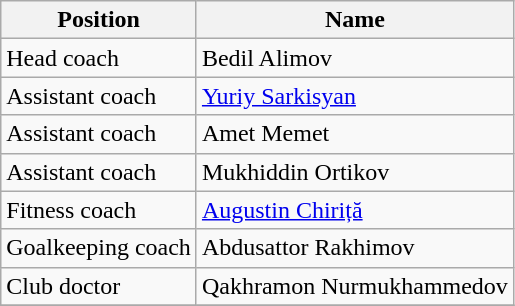<table class="wikitable">
<tr>
<th>Position</th>
<th>Name</th>
</tr>
<tr>
<td>Head coach</td>
<td> Bedil Alimov</td>
</tr>
<tr>
<td>Assistant coach</td>
<td> <a href='#'>Yuriy Sarkisyan</a></td>
</tr>
<tr>
<td>Assistant coach</td>
<td> Amet Memet</td>
</tr>
<tr>
<td>Assistant coach</td>
<td> Mukhiddin Ortikov</td>
</tr>
<tr>
<td>Fitness coach</td>
<td> <a href='#'>Augustin Chiriță</a></td>
</tr>
<tr>
<td>Goalkeeping coach</td>
<td> Abdusattor Rakhimov</td>
</tr>
<tr>
<td>Club doctor</td>
<td> Qakhramon Nurmukhammedov</td>
</tr>
<tr>
</tr>
</table>
